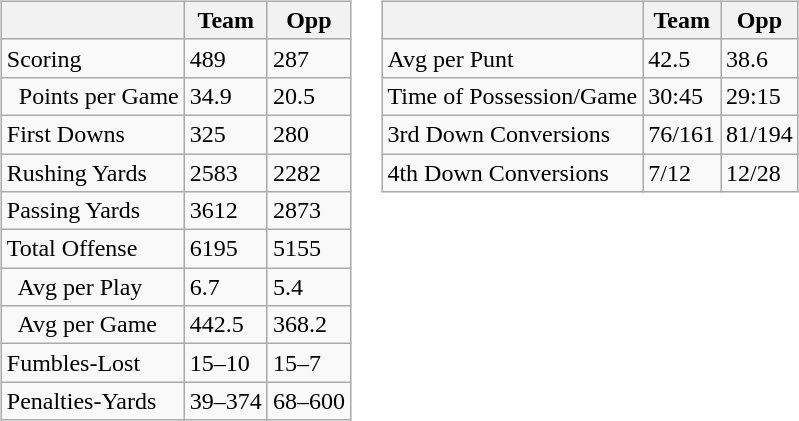<table>
<tr>
<td valign="top"><br><table class="wikitable" style="white-space:nowrap;">
<tr>
<th></th>
<th>Team</th>
<th>Opp</th>
</tr>
<tr>
<td>Scoring</td>
<td>489</td>
<td>287</td>
</tr>
<tr>
<td>  Points per Game</td>
<td>34.9</td>
<td>20.5</td>
</tr>
<tr>
<td>First Downs</td>
<td>325</td>
<td>280</td>
</tr>
<tr>
<td>Rushing Yards</td>
<td>2583</td>
<td>2282</td>
</tr>
<tr>
<td>Passing Yards</td>
<td>3612</td>
<td>2873</td>
</tr>
<tr>
<td>Total Offense</td>
<td>6195</td>
<td>5155</td>
</tr>
<tr>
<td>  Avg per Play</td>
<td>6.7</td>
<td>5.4</td>
</tr>
<tr>
<td>  Avg per Game</td>
<td>442.5</td>
<td>368.2</td>
</tr>
<tr>
<td>Fumbles-Lost</td>
<td>15–10</td>
<td>15–7</td>
</tr>
<tr>
<td>Penalties-Yards</td>
<td>39–374</td>
<td>68–600</td>
</tr>
</table>
</td>
<td valign="top"><br><table class="wikitable" style="white-space:nowrap;">
<tr>
<th></th>
<th>Team</th>
<th>Opp</th>
</tr>
<tr>
<td>Avg per Punt</td>
<td>42.5</td>
<td>38.6</td>
</tr>
<tr>
<td>Time of Possession/Game</td>
<td>30:45</td>
<td>29:15</td>
</tr>
<tr>
<td>3rd Down Conversions</td>
<td>76/161</td>
<td>81/194</td>
</tr>
<tr>
<td>4th Down Conversions</td>
<td>7/12</td>
<td>12/28</td>
</tr>
</table>
</td>
</tr>
</table>
